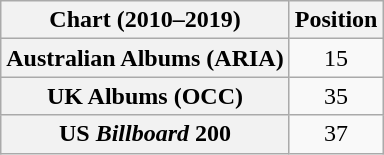<table class="wikitable sortable plainrowheaders" style="text-align:center">
<tr>
<th scope="col">Chart (2010–2019)</th>
<th scope="col">Position</th>
</tr>
<tr>
<th scope="row">Australian Albums (ARIA)</th>
<td>15</td>
</tr>
<tr>
<th scope="row">UK Albums (OCC)</th>
<td>35</td>
</tr>
<tr>
<th scope="row">US <em>Billboard</em> 200</th>
<td>37</td>
</tr>
</table>
